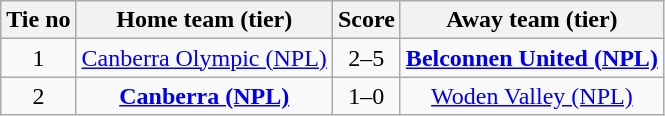<table class="wikitable" style="text-align:center">
<tr>
<th>Tie no</th>
<th>Home team (tier)</th>
<th>Score</th>
<th>Away team (tier)</th>
</tr>
<tr>
<td>1</td>
<td><a href='#'>Canberra Olympic (NPL)</a></td>
<td>2–5</td>
<td><strong><a href='#'>Belconnen United (NPL)</a></strong></td>
</tr>
<tr>
<td>2</td>
<td><strong><a href='#'>Canberra (NPL)</a></strong></td>
<td>1–0</td>
<td><a href='#'>Woden Valley (NPL)</a></td>
</tr>
</table>
